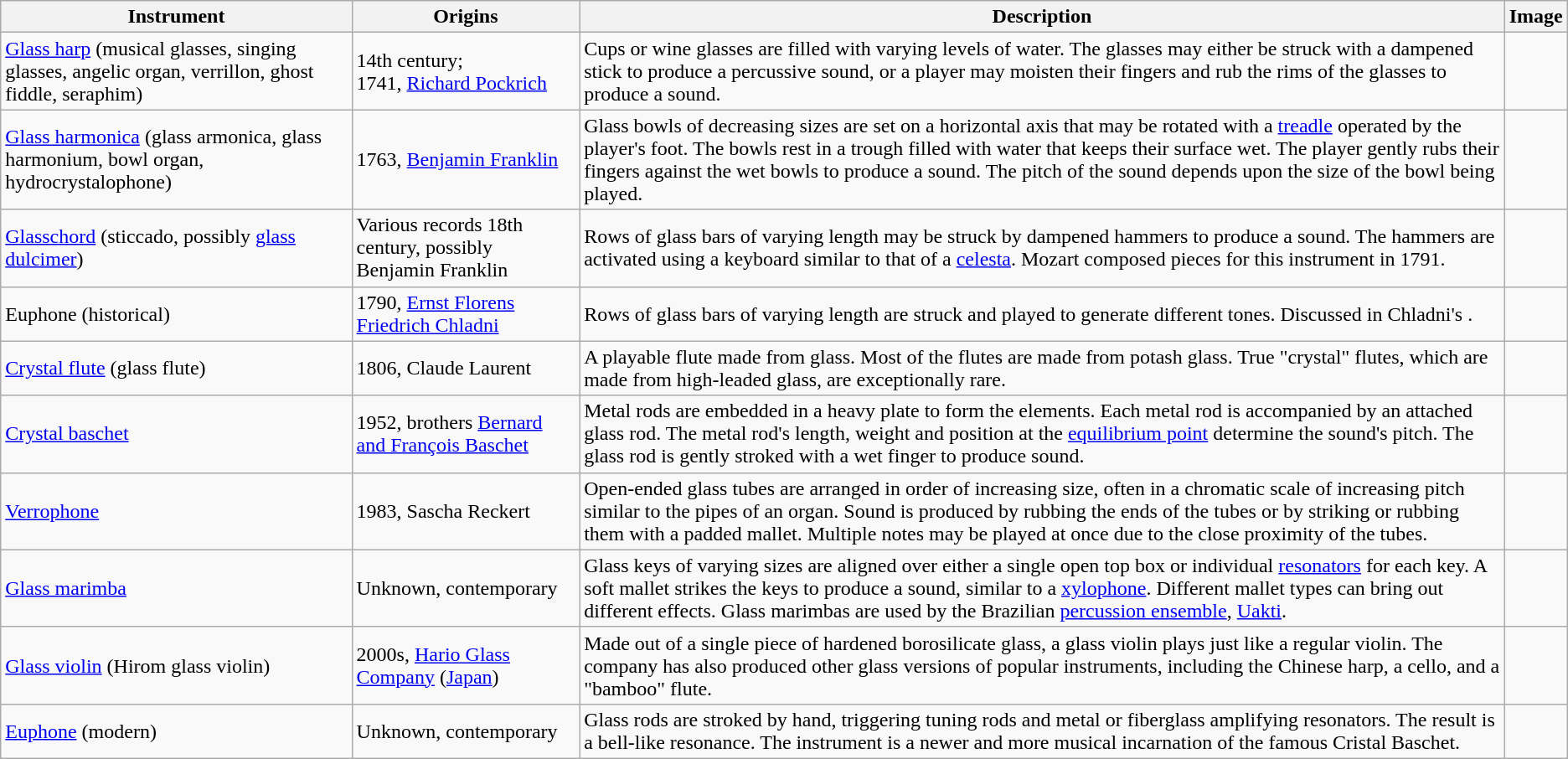<table class="wikitable">
<tr>
<th>Instrument</th>
<th>Origins</th>
<th>Description</th>
<th>Image</th>
</tr>
<tr>
<td><a href='#'>Glass harp</a> (musical glasses, singing glasses, angelic organ, verrillon, ghost fiddle, seraphim)</td>
<td>14th century;<br>1741, <a href='#'>Richard Pockrich</a></td>
<td>Cups or wine glasses are filled with varying levels of water. The glasses may either be struck with a dampened stick to produce a percussive sound, or a player may moisten their fingers and rub the rims of the glasses to produce a sound.</td>
<td></td>
</tr>
<tr>
<td><a href='#'>Glass harmonica</a> (glass armonica, glass harmonium, bowl organ, hydrocrystalophone)</td>
<td>1763, <a href='#'>Benjamin Franklin</a></td>
<td>Glass bowls of decreasing sizes are set on a horizontal axis that may be rotated with a <a href='#'>treadle</a> operated by the player's foot. The bowls rest in a trough filled with water that keeps their surface wet. The player gently rubs their fingers against the wet bowls to produce a sound. The pitch of the sound depends upon the size of the bowl being played.</td>
<td></td>
</tr>
<tr>
<td><a href='#'>Glasschord</a> (sticcado, possibly <a href='#'>glass dulcimer</a>)</td>
<td>Various records 18th century, possibly Benjamin Franklin</td>
<td>Rows of glass bars of varying length may be struck by dampened hammers to produce a sound. The hammers are activated using a keyboard similar to that of a <a href='#'>celesta</a>. Mozart composed pieces for this instrument in 1791.</td>
<td></td>
</tr>
<tr>
<td>Euphone (historical)</td>
<td>1790, <a href='#'>Ernst Florens Friedrich Chladni</a></td>
<td>Rows of glass bars of varying length are struck and played to generate different tones. Discussed in Chladni's .</td>
<td></td>
</tr>
<tr>
<td><a href='#'>Crystal flute</a> (glass flute)</td>
<td>1806, Claude Laurent</td>
<td>A playable flute made from glass. Most of the flutes are made from potash glass. True "crystal" flutes, which are made from high-leaded glass, are exceptionally rare.</td>
<td></td>
</tr>
<tr>
<td><a href='#'>Crystal baschet</a></td>
<td>1952, brothers <a href='#'>Bernard and François Baschet</a></td>
<td>Metal rods are embedded in a heavy plate to form the elements. Each metal rod is accompanied by an attached glass rod. The metal rod's length, weight and position at the <a href='#'>equilibrium point</a> determine the sound's pitch. The glass rod is gently stroked with a wet finger to produce sound.</td>
<td></td>
</tr>
<tr>
<td><a href='#'>Verrophone</a></td>
<td>1983, Sascha Reckert</td>
<td>Open-ended glass tubes are arranged in order of increasing size, often in a chromatic scale of increasing pitch similar to the pipes of an organ. Sound is produced by rubbing the ends of the tubes or by striking or rubbing them with a padded mallet. Multiple notes may be played at once due to the close proximity of the tubes.</td>
<td></td>
</tr>
<tr>
<td><a href='#'>Glass marimba</a></td>
<td>Unknown, contemporary</td>
<td>Glass keys of varying sizes are aligned over either a single open top box or individual <a href='#'>resonators</a> for each key. A soft mallet strikes the keys to produce a sound, similar to a <a href='#'>xylophone</a>. Different mallet types can bring out different effects. Glass marimbas are used by the Brazilian <a href='#'>percussion ensemble</a>, <a href='#'>Uakti</a>.</td>
<td></td>
</tr>
<tr>
<td><a href='#'>Glass violin</a> (Hirom glass violin)</td>
<td>2000s, <a href='#'>Hario Glass Company</a> (<a href='#'>Japan</a>)</td>
<td>Made out of a single piece of hardened borosilicate glass, a glass violin plays just like a regular violin. The company has also produced other glass versions of popular instruments, including the Chinese harp, a cello, and a "bamboo" flute.</td>
<td></td>
</tr>
<tr>
<td><a href='#'>Euphone</a> (modern)</td>
<td>Unknown, contemporary</td>
<td>Glass rods are stroked by hand, triggering tuning rods and metal or fiberglass amplifying resonators. The result is a bell-like resonance. The instrument is a newer and more musical incarnation of the famous Cristal Baschet.</td>
<td></td>
</tr>
</table>
